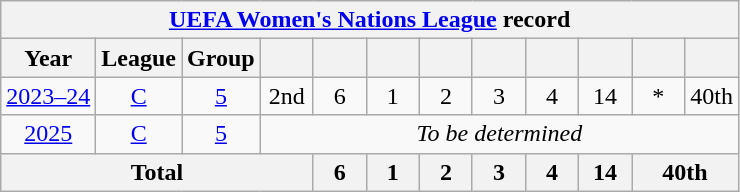<table class="wikitable" style="text-align: center;">
<tr>
<th colspan=13><a href='#'>UEFA Women's Nations League</a> record</th>
</tr>
<tr>
<th>Year</th>
<th>League</th>
<th>Group</th>
<th width=28></th>
<th width=28></th>
<th width=28></th>
<th width=28></th>
<th width=28></th>
<th width=28></th>
<th width=28></th>
<th width=28></th>
<th width=28></th>
</tr>
<tr>
<td><a href='#'>2023–24</a></td>
<td><a href='#'>C</a></td>
<td><a href='#'>5</a></td>
<td>2nd</td>
<td>6</td>
<td>1</td>
<td>2</td>
<td>3</td>
<td>4</td>
<td>14</td>
<td>*</td>
<td>40th</td>
</tr>
<tr>
<td><a href='#'>2025</a></td>
<td><a href='#'>C</a></td>
<td><a href='#'>5</a></td>
<td colspan=9><em>To be determined</em></td>
</tr>
<tr>
<th colspan=4>Total</th>
<th>6</th>
<th>1</th>
<th>2</th>
<th>3</th>
<th>4</th>
<th>14</th>
<th colspan=2>40th</th>
</tr>
</table>
